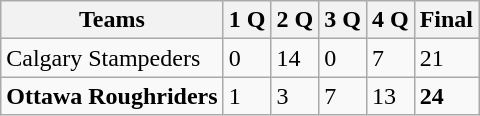<table class="wikitable">
<tr>
<th>Teams</th>
<th>1 Q</th>
<th>2 Q</th>
<th>3 Q</th>
<th>4 Q</th>
<th>Final</th>
</tr>
<tr>
<td>Calgary Stampeders</td>
<td>0</td>
<td>14</td>
<td>0</td>
<td>7</td>
<td>21</td>
</tr>
<tr>
<td><strong>Ottawa Roughriders</strong></td>
<td>1</td>
<td>3</td>
<td>7</td>
<td>13</td>
<td><strong>24</strong></td>
</tr>
</table>
